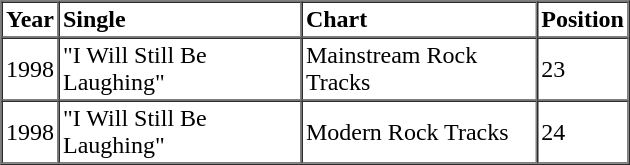<table border=1 cellspacing=0 cellpadding=2 width="420px">
<tr>
<th align="left">Year</th>
<th align="left">Single</th>
<th align="left">Chart</th>
<th align="left">Position</th>
</tr>
<tr>
<td align="left">1998</td>
<td align="left">"I Will Still Be Laughing"</td>
<td align="left">Mainstream Rock Tracks</td>
<td align="left">23</td>
</tr>
<tr>
<td align="left">1998</td>
<td align="left">"I Will Still Be Laughing"</td>
<td align="left">Modern Rock Tracks</td>
<td align="left">24</td>
</tr>
<tr>
</tr>
</table>
